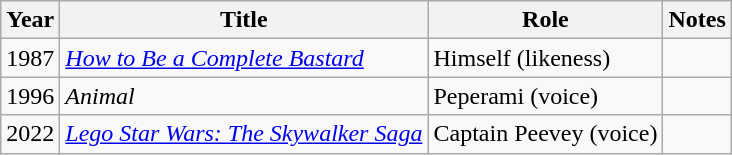<table class="wikitable sortable">
<tr>
<th>Year</th>
<th>Title</th>
<th>Role</th>
<th class="unsortable">Notes</th>
</tr>
<tr>
<td>1987</td>
<td><em><a href='#'>How to Be a Complete Bastard</a></em></td>
<td>Himself (likeness)</td>
<td></td>
</tr>
<tr>
<td>1996</td>
<td><em>Animal</em></td>
<td>Peperami (voice)</td>
<td></td>
</tr>
<tr>
<td>2022</td>
<td><em><a href='#'>Lego Star Wars: The Skywalker Saga</a></em></td>
<td>Captain Peevey (voice)</td>
<td></td>
</tr>
</table>
